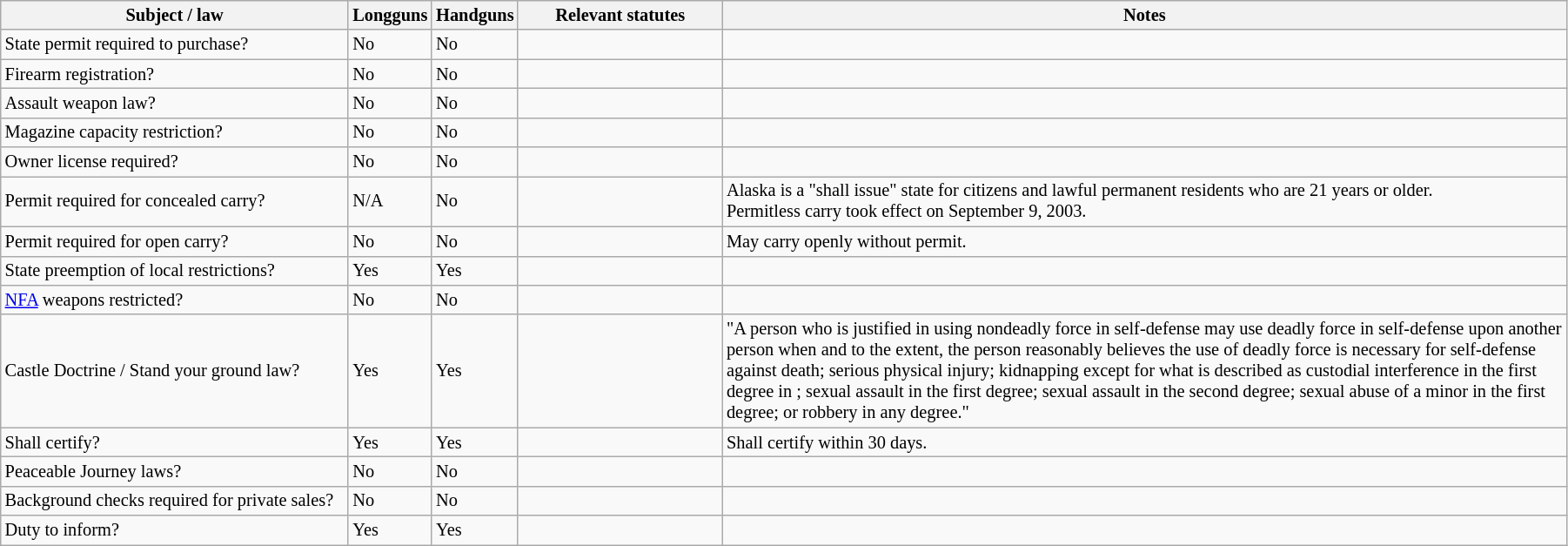<table class="wikitable" style="font-size:85%; width:95%;">
<tr>
<th scope="col" style="width:260px;">Subject / law</th>
<th scope="col" style="width:50px;">Longguns</th>
<th scope="col" style="width:50px;">Handguns</th>
<th scope="col" style="width:150px;">Relevant statutes</th>
<th>Notes</th>
</tr>
<tr>
<td>State permit required to purchase?</td>
<td>No</td>
<td>No</td>
<td></td>
<td></td>
</tr>
<tr>
<td>Firearm registration?</td>
<td>No</td>
<td>No</td>
<td></td>
<td></td>
</tr>
<tr>
<td>Assault weapon law?</td>
<td>No</td>
<td>No</td>
<td></td>
<td></td>
</tr>
<tr>
<td>Magazine capacity restriction?</td>
<td>No</td>
<td>No</td>
<td></td>
<td></td>
</tr>
<tr>
<td>Owner license required?</td>
<td>No</td>
<td>No</td>
<td></td>
<td></td>
</tr>
<tr>
<td>Permit required for concealed carry?</td>
<td>N/A</td>
<td>No</td>
<td><br></td>
<td>Alaska is a "shall issue" state for citizens and lawful permanent residents who are 21 years or older.<br>Permitless carry took effect on September 9, 2003.</td>
</tr>
<tr>
<td>Permit required for open carry?</td>
<td>No</td>
<td>No</td>
<td></td>
<td>May carry openly without permit.</td>
</tr>
<tr>
<td>State preemption of local restrictions?</td>
<td>Yes</td>
<td>Yes</td>
<td></td>
<td></td>
</tr>
<tr>
<td><a href='#'>NFA</a> weapons restricted?</td>
<td>No</td>
<td>No</td>
<td></td>
<td></td>
</tr>
<tr>
<td>Castle Doctrine / Stand your ground law?</td>
<td>Yes</td>
<td>Yes</td>
<td></td>
<td>"A person who is justified in using nondeadly force in self-defense may use deadly force in self-defense upon another person when and to the extent, the person reasonably believes the use of deadly force is necessary for self-defense against death; serious physical injury; kidnapping except for what is described as custodial interference in the first degree in ; sexual assault in the first degree; sexual assault in the second degree; sexual abuse of a minor in the first degree; or robbery in any degree."</td>
</tr>
<tr>
<td>Shall certify?</td>
<td>Yes</td>
<td>Yes</td>
<td></td>
<td>Shall certify within 30 days.</td>
</tr>
<tr>
<td>Peaceable Journey laws?</td>
<td>No</td>
<td>No</td>
<td></td>
<td></td>
</tr>
<tr>
<td>Background checks required for private sales?</td>
<td>No</td>
<td>No</td>
<td></td>
<td></td>
</tr>
<tr>
<td>Duty to inform?</td>
<td>Yes</td>
<td>Yes</td>
<td></td>
<td></td>
</tr>
</table>
